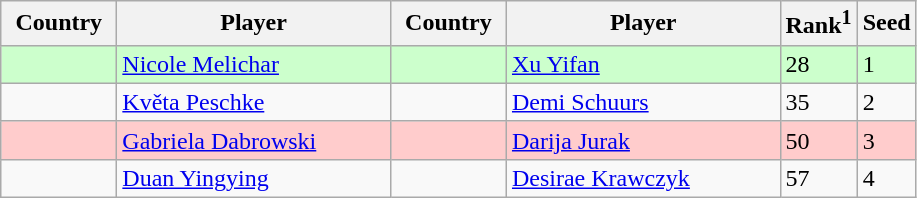<table class="sortable wikitable">
<tr>
<th width="70">Country</th>
<th width="175">Player</th>
<th width="70">Country</th>
<th width="175">Player</th>
<th>Rank<sup>1</sup></th>
<th>Seed</th>
</tr>
<tr style="background:#cfc;">
<td></td>
<td><a href='#'>Nicole Melichar</a></td>
<td></td>
<td><a href='#'>Xu Yifan</a></td>
<td>28</td>
<td>1</td>
</tr>
<tr>
<td></td>
<td><a href='#'>Květa Peschke</a></td>
<td></td>
<td><a href='#'>Demi Schuurs</a></td>
<td>35</td>
<td>2</td>
</tr>
<tr style="background:#fcc;">
<td></td>
<td><a href='#'>Gabriela Dabrowski</a></td>
<td></td>
<td><a href='#'>Darija Jurak</a></td>
<td>50</td>
<td>3</td>
</tr>
<tr>
<td></td>
<td><a href='#'>Duan Yingying</a></td>
<td></td>
<td><a href='#'>Desirae Krawczyk</a></td>
<td>57</td>
<td>4</td>
</tr>
</table>
